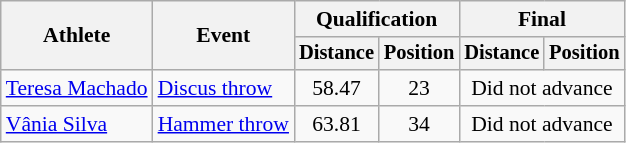<table class=wikitable style="font-size:90%">
<tr>
<th rowspan="2">Athlete</th>
<th rowspan="2">Event</th>
<th colspan="2">Qualification</th>
<th colspan="2">Final</th>
</tr>
<tr style="font-size:95%">
<th>Distance</th>
<th>Position</th>
<th>Distance</th>
<th>Position</th>
</tr>
<tr align=center>
<td align=left><a href='#'>Teresa Machado</a></td>
<td align=left><a href='#'>Discus throw</a></td>
<td>58.47</td>
<td>23</td>
<td colspan=2>Did not advance</td>
</tr>
<tr align=center>
<td align=left><a href='#'>Vânia Silva</a></td>
<td align=left><a href='#'>Hammer throw</a></td>
<td>63.81</td>
<td>34</td>
<td colspan=2>Did not advance</td>
</tr>
</table>
